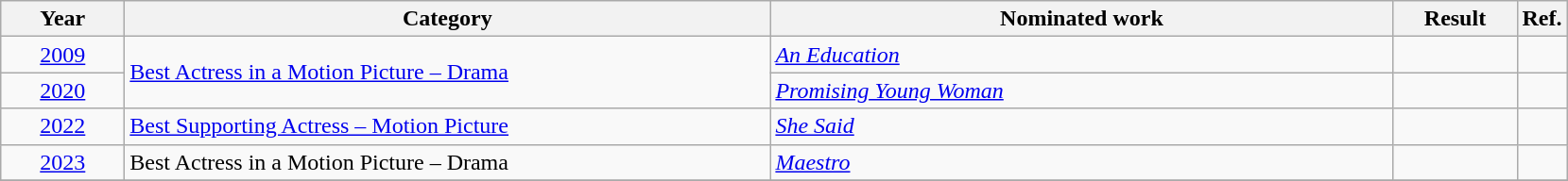<table class=wikitable>
<tr>
<th scope="col" style="width:5em;">Year</th>
<th scope="col" style="width:28em;">Category</th>
<th scope="col" style="width:27em;">Nominated work</th>
<th scope="col" style="width:5em;">Result</th>
<th>Ref.</th>
</tr>
<tr>
<td style="text-align:center;"><a href='#'>2009</a></td>
<td rowspan="2"><a href='#'>Best Actress in a Motion Picture – Drama</a></td>
<td><em><a href='#'>An Education</a></em></td>
<td></td>
<td style="text-align:center;"></td>
</tr>
<tr>
<td style="text-align:center;"><a href='#'>2020</a></td>
<td><em><a href='#'>Promising Young Woman</a></em></td>
<td></td>
<td style="text-align:center;"></td>
</tr>
<tr>
<td style="text-align:center;"><a href='#'>2022</a></td>
<td><a href='#'>Best Supporting Actress – Motion Picture</a></td>
<td><em><a href='#'>She Said</a></em></td>
<td></td>
<td style="text-align:center;"></td>
</tr>
<tr>
<td style="text-align:center;"><a href='#'>2023</a></td>
<td>Best Actress in a Motion Picture – Drama</td>
<td><em><a href='#'>Maestro</a></em></td>
<td></td>
<td style="text-align:center;"></td>
</tr>
<tr>
</tr>
</table>
